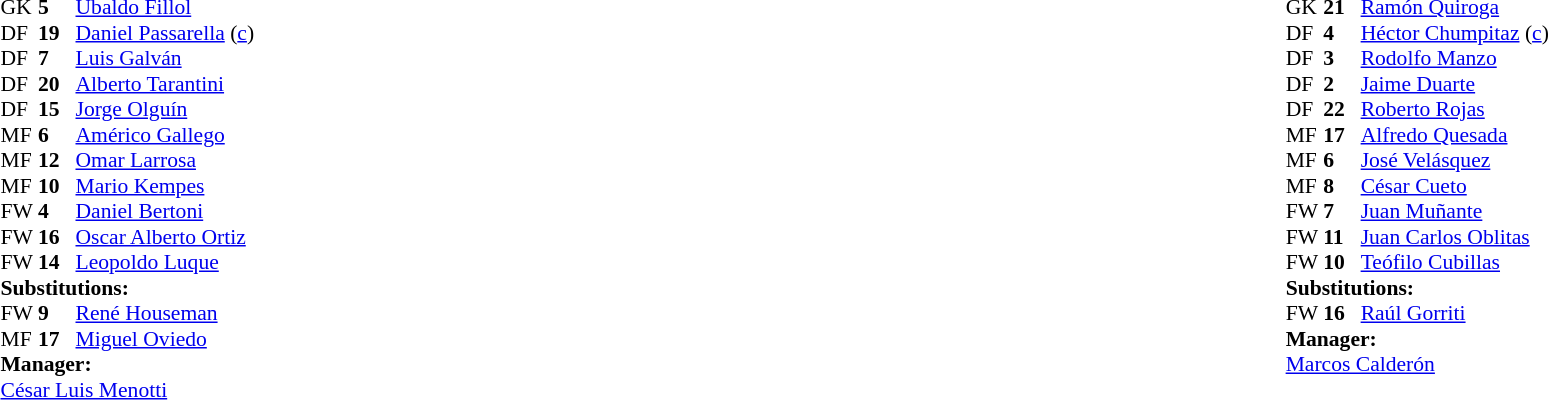<table width="100%">
<tr>
<td valign="top" width="50%"><br><table style="font-size: 90%" cellspacing="0" cellpadding="0">
<tr>
<th width="25"></th>
<th width="25"></th>
</tr>
<tr>
<td>GK</td>
<td><strong>5</strong></td>
<td><a href='#'>Ubaldo Fillol</a></td>
</tr>
<tr>
<td>DF</td>
<td><strong>19</strong></td>
<td><a href='#'>Daniel Passarella</a> (<a href='#'>c</a>)</td>
</tr>
<tr>
<td>DF</td>
<td><strong>7</strong></td>
<td><a href='#'>Luis Galván</a></td>
</tr>
<tr>
<td>DF</td>
<td><strong>20</strong></td>
<td><a href='#'>Alberto Tarantini</a></td>
</tr>
<tr>
<td>DF</td>
<td><strong>15</strong></td>
<td><a href='#'>Jorge Olguín</a></td>
</tr>
<tr>
<td>MF</td>
<td><strong>6</strong></td>
<td><a href='#'>Américo Gallego</a></td>
<td></td>
<td></td>
</tr>
<tr>
<td>MF</td>
<td><strong>12</strong></td>
<td><a href='#'>Omar Larrosa</a></td>
</tr>
<tr>
<td>MF</td>
<td><strong>10</strong></td>
<td><a href='#'>Mario Kempes</a></td>
</tr>
<tr>
<td>FW</td>
<td><strong>4</strong></td>
<td><a href='#'>Daniel Bertoni</a></td>
<td></td>
<td></td>
</tr>
<tr>
<td>FW</td>
<td><strong>16</strong></td>
<td><a href='#'>Oscar Alberto Ortiz</a></td>
</tr>
<tr>
<td>FW</td>
<td><strong>14</strong></td>
<td><a href='#'>Leopoldo Luque</a></td>
</tr>
<tr>
<td colspan=3><strong>Substitutions:</strong></td>
</tr>
<tr>
<td>FW</td>
<td><strong>9</strong></td>
<td><a href='#'>René Houseman</a></td>
<td></td>
<td></td>
</tr>
<tr>
<td>MF</td>
<td><strong>17</strong></td>
<td><a href='#'>Miguel Oviedo</a></td>
<td></td>
<td></td>
</tr>
<tr>
<td colspan=3><strong>Manager:</strong></td>
</tr>
<tr>
<td colspan=3><a href='#'>César Luis Menotti</a></td>
</tr>
</table>
</td>
<td valign="top" width="50%"><br><table style="font-size: 90%" cellspacing="0" cellpadding="0" align="center">
<tr>
<th width=25></th>
<th width=25></th>
</tr>
<tr>
<td>GK</td>
<td><strong>21</strong></td>
<td><a href='#'>Ramón Quiroga</a></td>
</tr>
<tr>
<td>DF</td>
<td><strong>4</strong></td>
<td><a href='#'>Héctor Chumpitaz</a> (<a href='#'>c</a>)</td>
</tr>
<tr>
<td>DF</td>
<td><strong>3</strong></td>
<td><a href='#'>Rodolfo Manzo</a></td>
</tr>
<tr>
<td>DF</td>
<td><strong>2</strong></td>
<td><a href='#'>Jaime Duarte</a></td>
</tr>
<tr>
<td>DF</td>
<td><strong>22</strong></td>
<td><a href='#'>Roberto Rojas</a></td>
</tr>
<tr>
<td>MF</td>
<td><strong>17</strong></td>
<td><a href='#'>Alfredo Quesada</a></td>
<td></td>
</tr>
<tr>
<td>MF</td>
<td><strong>6</strong></td>
<td><a href='#'>José Velásquez</a></td>
<td></td>
<td></td>
</tr>
<tr>
<td>MF</td>
<td><strong>8</strong></td>
<td><a href='#'>César Cueto</a></td>
</tr>
<tr>
<td>FW</td>
<td><strong>7</strong></td>
<td><a href='#'>Juan Muñante</a></td>
</tr>
<tr>
<td>FW</td>
<td><strong>11</strong></td>
<td><a href='#'>Juan Carlos Oblitas</a></td>
</tr>
<tr>
<td>FW</td>
<td><strong>10</strong></td>
<td><a href='#'>Teófilo Cubillas</a></td>
</tr>
<tr>
<td colspan=4><strong>Substitutions:</strong></td>
</tr>
<tr>
<td>FW</td>
<td><strong>16</strong></td>
<td><a href='#'>Raúl Gorriti</a></td>
<td></td>
</tr>
<tr>
<td colspan=4><strong>Manager:</strong></td>
</tr>
<tr>
<td colspan="4"><a href='#'>Marcos Calderón</a></td>
</tr>
</table>
</td>
</tr>
</table>
